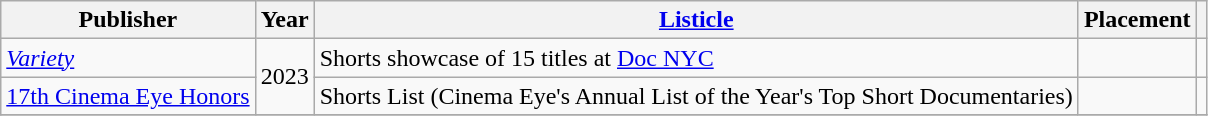<table class="wikitable plainrowheaders">
<tr>
<th scope="col">Publisher</th>
<th scope="col">Year</th>
<th scope="col"><a href='#'>Listicle</a></th>
<th scope="col">Placement</th>
<th scope="col"></th>
</tr>
<tr>
<td><em><a href='#'>Variety</a></em></td>
<td rowspan="2">2023</td>
<td>Shorts showcase of 15 titles at <a href='#'>Doc NYC</a></td>
<td></td>
<td style="text-align:center;"></td>
</tr>
<tr>
<td><a href='#'>17th Cinema Eye Honors</a></td>
<td>Shorts List (Cinema Eye's Annual List of the Year's Top Short Documentaries)</td>
<td></td>
<td style="text-align:center;"></td>
</tr>
<tr>
</tr>
</table>
